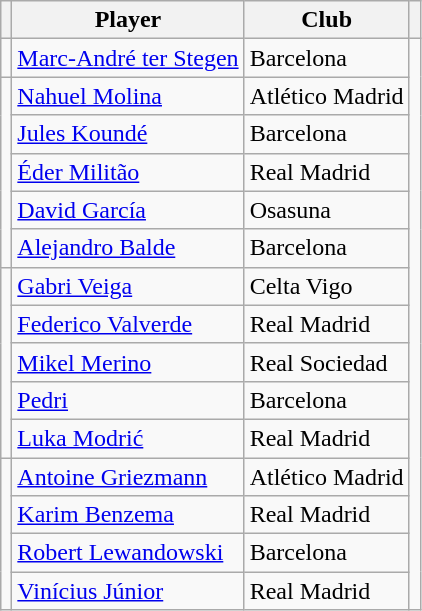<table class="wikitable" style="text-align:center">
<tr>
<th></th>
<th>Player</th>
<th>Club</th>
<th></th>
</tr>
<tr>
<td></td>
<td align=left> <a href='#'>Marc-André ter Stegen</a></td>
<td align=left>Barcelona</td>
<td rowspan=15></td>
</tr>
<tr>
<td rowspan=5></td>
<td align=left> <a href='#'>Nahuel Molina</a></td>
<td align=left>Atlético Madrid</td>
</tr>
<tr>
<td align=left> <a href='#'>Jules Koundé</a></td>
<td align=left>Barcelona</td>
</tr>
<tr>
<td align=left> <a href='#'>Éder Militão</a></td>
<td align=left>Real Madrid</td>
</tr>
<tr>
<td align=left> <a href='#'>David García</a></td>
<td align=left>Osasuna</td>
</tr>
<tr>
<td align=left> <a href='#'>Alejandro Balde</a></td>
<td align=left>Barcelona</td>
</tr>
<tr>
<td rowspan=5></td>
<td align=left> <a href='#'>Gabri Veiga</a></td>
<td align=left>Celta Vigo</td>
</tr>
<tr>
<td align=left> <a href='#'>Federico Valverde</a></td>
<td align=left>Real Madrid</td>
</tr>
<tr>
<td align=left> <a href='#'>Mikel Merino</a></td>
<td align=left>Real Sociedad</td>
</tr>
<tr>
<td align=left> <a href='#'>Pedri</a></td>
<td align=left>Barcelona</td>
</tr>
<tr>
<td align=left> <a href='#'>Luka Modrić</a></td>
<td align=left>Real Madrid</td>
</tr>
<tr>
<td rowspan=4></td>
<td align=left> <a href='#'>Antoine Griezmann</a></td>
<td align=left>Atlético Madrid</td>
</tr>
<tr>
<td align=left> <a href='#'>Karim Benzema</a></td>
<td align=left>Real Madrid</td>
</tr>
<tr>
<td align=left> <a href='#'>Robert Lewandowski</a></td>
<td align=left>Barcelona</td>
</tr>
<tr>
<td align=left> <a href='#'>Vinícius Júnior</a></td>
<td align=left>Real Madrid</td>
</tr>
</table>
